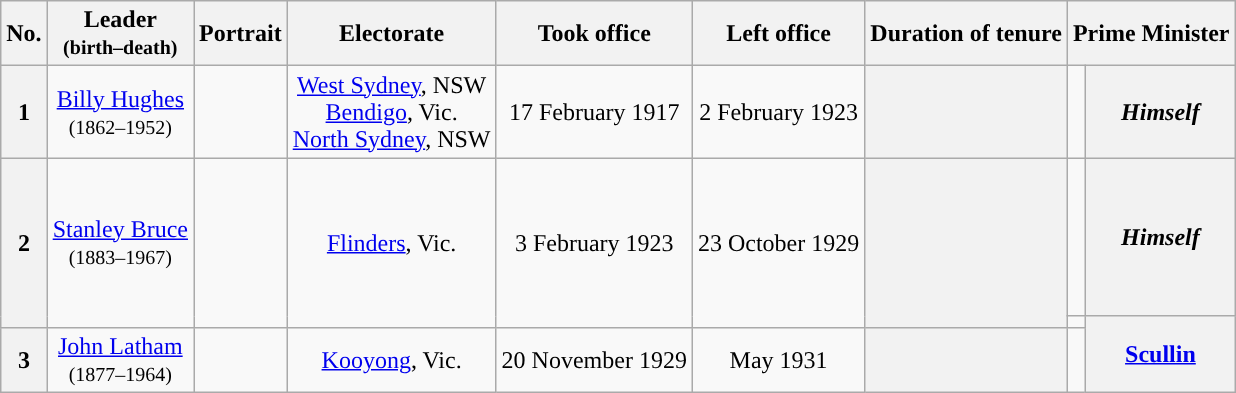<table class="wikitable" style="text-align:center">
<tr>
<th>No.</th>
<th>Leader<br><small>(birth–death)</small></th>
<th>Portrait</th>
<th>Electorate</th>
<th>Took office</th>
<th>Left office</th>
<th>Duration of tenure</th>
<th colspan="2">Prime Minister </th>
</tr>
<tr>
<th>1</th>
<td><a href='#'>Billy Hughes</a><br><small>(1862–1952)</small></td>
<td></td>
<td><a href='#'>West Sydney</a>, NSW<br><a href='#'>Bendigo</a>, Vic.<br><a href='#'>North Sydney</a>, NSW</td>
<td>17 February 1917</td>
<td>2 February 1923</td>
<th style="font-size:90%; font-weight:normal"></th>
<td style="background-color: "></td>
<th style="font-weight:normal"><strong><em>Himself</em></strong> <br><small></small></th>
</tr>
<tr>
<th rowspan="2">2</th>
<td rowspan="2"><a href='#'>Stanley Bruce</a><br><small>(1883–1967)</small></td>
<td rowspan="2"></td>
<td rowspan="2"><a href='#'>Flinders</a>, Vic.</td>
<td rowspan="2">3 February 1923</td>
<td rowspan="2">23 October 1929</td>
<th rowspan="2" style="font-size:90%; font-weight:normal"></th>
<td height=98 style="background-color: "></td>
<th style="font-weight:normal"><strong><em>Himself</em></strong> <br><small></small></th>
</tr>
<tr>
<td style="background-color: "></td>
<th style="font-weight:normal" rowspan="2"><strong><a href='#'>Scullin</a></strong> <br><small></small></th>
</tr>
<tr>
<th>3</th>
<td><a href='#'>John Latham</a><br><small>(1877–1964)</small></td>
<td></td>
<td><a href='#'>Kooyong</a>, Vic.</td>
<td>20 November 1929</td>
<td>May 1931</td>
<th style="font-size:90%; font-weight:normal"></th>
<td style="background-color: "></td>
</tr>
</table>
